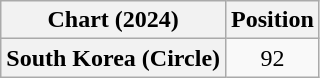<table class="wikitable plainrowheaders" style="text-align:center">
<tr>
<th scope="col">Chart (2024)</th>
<th scope="col">Position</th>
</tr>
<tr>
<th scope="row">South Korea (Circle)</th>
<td>92</td>
</tr>
</table>
